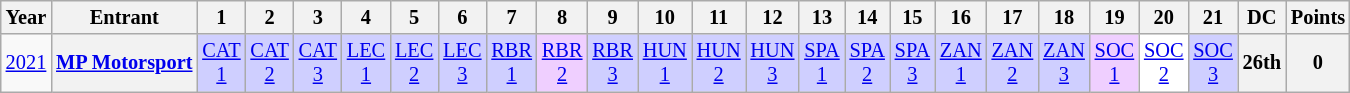<table class="wikitable" style="text-align:center; font-size:85%">
<tr>
<th>Year</th>
<th>Entrant</th>
<th>1</th>
<th>2</th>
<th>3</th>
<th>4</th>
<th>5</th>
<th>6</th>
<th>7</th>
<th>8</th>
<th>9</th>
<th>10</th>
<th>11</th>
<th>12</th>
<th>13</th>
<th>14</th>
<th>15</th>
<th>16</th>
<th>17</th>
<th>18</th>
<th>19</th>
<th>20</th>
<th>21</th>
<th>DC</th>
<th>Points</th>
</tr>
<tr>
<td><a href='#'>2021</a></td>
<th nowrap><a href='#'>MP Motorsport</a></th>
<td style="background:#CFCFFF;"><a href='#'>CAT<br>1</a><br></td>
<td style="background:#CFCFFF;"><a href='#'>CAT<br>2</a><br></td>
<td style="background:#CFCFFF;"><a href='#'>CAT<br>3</a><br></td>
<td style="background:#CFCFFF;"><a href='#'>LEC<br>1</a><br></td>
<td style="background:#CFCFFF;"><a href='#'>LEC<br>2</a><br></td>
<td style="background:#CFCFFF;"><a href='#'>LEC<br>3</a><br></td>
<td style="background:#CFCFFF;"><a href='#'>RBR<br>1</a><br></td>
<td style="background:#EFCFFF;"><a href='#'>RBR<br>2</a><br></td>
<td style="background:#CFCFFF;"><a href='#'>RBR<br>3</a><br></td>
<td style="background:#CFCFFF;"><a href='#'>HUN<br>1</a><br></td>
<td style="background:#CFCFFF;"><a href='#'>HUN<br>2</a><br></td>
<td style="background:#CFCFFF;"><a href='#'>HUN<br>3</a><br></td>
<td style="background:#CFCFFF;"><a href='#'>SPA<br>1</a><br></td>
<td style="background:#CFCFFF;"><a href='#'>SPA<br>2</a><br></td>
<td style="background:#CFCFFF;"><a href='#'>SPA<br>3</a><br></td>
<td style="background:#CFCFFF;"><a href='#'>ZAN<br>1</a><br></td>
<td style="background:#CFCFFF;"><a href='#'>ZAN<br>2</a><br></td>
<td style="background:#CFCFFF;"><a href='#'>ZAN<br>3</a><br></td>
<td style="background:#EFCFFF;"><a href='#'>SOC<br>1</a><br></td>
<td style="background:#FFFFFF;"><a href='#'>SOC<br>2</a><br></td>
<td style="background:#CFCFFF;"><a href='#'>SOC<br>3</a><br></td>
<th>26th</th>
<th>0</th>
</tr>
</table>
